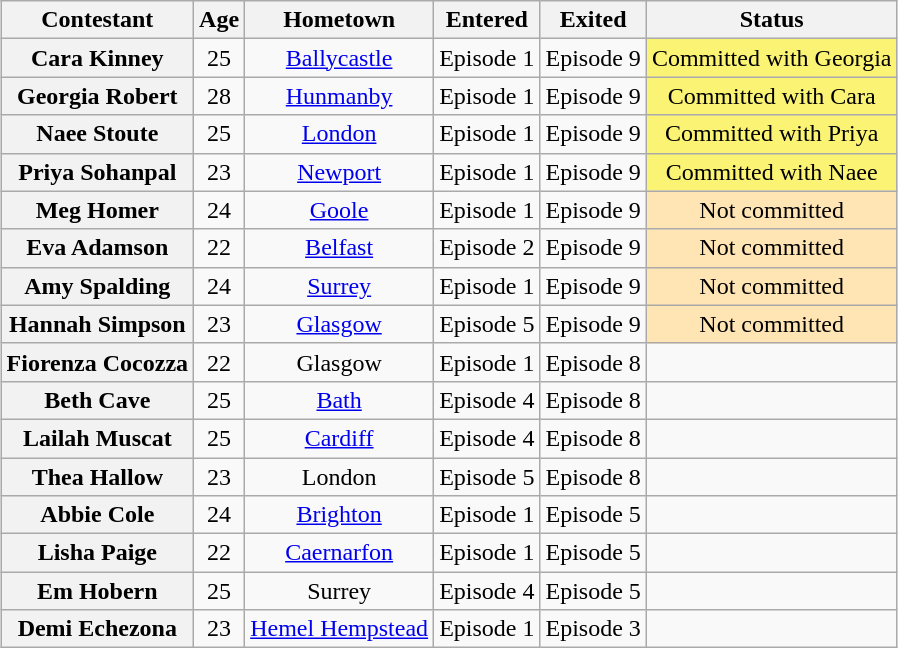<table class="wikitable sortable" style="margin:auto; text-align:center">
<tr>
<th scope="col">Contestant</th>
<th scope="col">Age</th>
<th scope="col">Hometown</th>
<th scope="col">Entered</th>
<th scope="col">Exited</th>
<th scope="col">Status</th>
</tr>
<tr>
<th>Cara Kinney</th>
<td>25</td>
<td><a href='#'>Ballycastle</a></td>
<td>Episode 1</td>
<td>Episode 9</td>
<td style="background:#FBF373">Committed with Georgia</td>
</tr>
<tr>
<th>Georgia Robert</th>
<td>28</td>
<td><a href='#'>Hunmanby</a></td>
<td>Episode 1</td>
<td>Episode 9</td>
<td style="background:#FBF373">Committed with Cara</td>
</tr>
<tr>
<th>Naee Stoute</th>
<td>25</td>
<td><a href='#'>London</a></td>
<td>Episode 1</td>
<td>Episode 9</td>
<td style="background:#FBF373">Committed with Priya</td>
</tr>
<tr>
<th>Priya Sohanpal</th>
<td>23</td>
<td><a href='#'>Newport</a></td>
<td>Episode 1</td>
<td>Episode 9</td>
<td style="background:#FBF373">Committed with Naee</td>
</tr>
<tr>
<th>Meg Homer</th>
<td>24</td>
<td><a href='#'>Goole</a></td>
<td>Episode 1</td>
<td>Episode 9</td>
<td style="background:#FFE5B4">Not committed</td>
</tr>
<tr>
<th>Eva Adamson</th>
<td>22</td>
<td><a href='#'>Belfast</a></td>
<td>Episode 2</td>
<td>Episode 9</td>
<td style="background:#FFE5B4">Not committed</td>
</tr>
<tr>
<th>Amy Spalding</th>
<td>24</td>
<td><a href='#'>Surrey</a></td>
<td>Episode 1</td>
<td>Episode 9</td>
<td style="background:#FFE5B4">Not committed</td>
</tr>
<tr>
<th>Hannah Simpson</th>
<td>23</td>
<td><a href='#'>Glasgow</a></td>
<td>Episode 5</td>
<td>Episode 9</td>
<td style="background:#FFE5B4">Not committed</td>
</tr>
<tr>
<th>Fiorenza Cocozza</th>
<td>22</td>
<td>Glasgow</td>
<td>Episode 1</td>
<td>Episode 8</td>
<td></td>
</tr>
<tr>
<th>Beth Cave</th>
<td>25</td>
<td><a href='#'>Bath</a></td>
<td>Episode 4</td>
<td>Episode 8</td>
<td></td>
</tr>
<tr>
<th>Lailah Muscat</th>
<td>25</td>
<td><a href='#'>Cardiff</a></td>
<td>Episode 4</td>
<td>Episode 8</td>
<td></td>
</tr>
<tr>
<th>Thea Hallow</th>
<td>23</td>
<td>London</td>
<td>Episode 5</td>
<td>Episode 8</td>
<td></td>
</tr>
<tr>
<th>Abbie Cole</th>
<td>24</td>
<td><a href='#'>Brighton</a></td>
<td>Episode 1</td>
<td>Episode 5</td>
<td></td>
</tr>
<tr>
<th>Lisha Paige</th>
<td>22</td>
<td><a href='#'>Caernarfon</a></td>
<td>Episode 1</td>
<td>Episode 5</td>
<td></td>
</tr>
<tr>
<th>Em Hobern</th>
<td>25</td>
<td>Surrey</td>
<td>Episode 4</td>
<td>Episode 5</td>
<td></td>
</tr>
<tr>
<th>Demi Echezona</th>
<td>23</td>
<td><a href='#'>Hemel Hempstead</a></td>
<td>Episode 1</td>
<td>Episode 3</td>
<td></td>
</tr>
</table>
